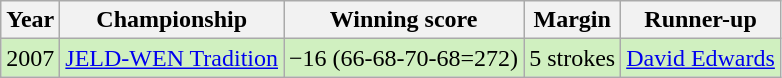<table class="wikitable">
<tr>
<th>Year</th>
<th>Championship</th>
<th>Winning score</th>
<th>Margin</th>
<th>Runner-up</th>
</tr>
<tr style="background:#d0f0c0;">
<td>2007</td>
<td><a href='#'>JELD-WEN Tradition</a></td>
<td>−16 (66-68-70-68=272)</td>
<td>5 strokes</td>
<td> <a href='#'>David Edwards</a></td>
</tr>
</table>
